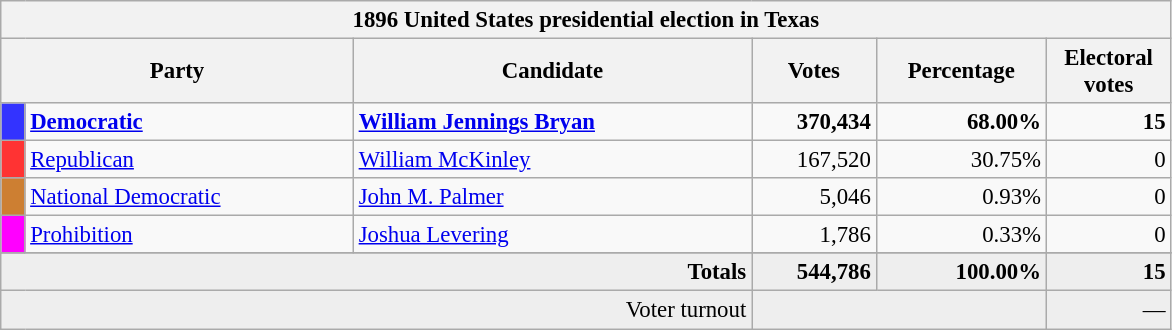<table class="wikitable" style="font-size: 95%;">
<tr>
<th colspan="6">1896 United States presidential election in Texas</th>
</tr>
<tr>
<th colspan="2" style="width: 15em">Party</th>
<th style="width: 17em">Candidate</th>
<th style="width: 5em">Votes</th>
<th style="width: 7em">Percentage</th>
<th style="width: 5em">Electoral votes</th>
</tr>
<tr>
<th style="background-color:#3333FF; width: 3px"></th>
<td style="width: 130px"><strong><a href='#'>Democratic</a></strong></td>
<td><strong><a href='#'>William Jennings Bryan</a></strong></td>
<td align="right"><strong>370,434</strong></td>
<td align="right"><strong>68.00%</strong></td>
<td align="right"><strong>15</strong></td>
</tr>
<tr>
<th style="background-color:#FF3333; width: 3px"></th>
<td style="width: 130px"><a href='#'>Republican</a></td>
<td><a href='#'>William McKinley</a></td>
<td align="right">167,520</td>
<td align="right">30.75%</td>
<td align="right">0</td>
</tr>
<tr>
<th style="background-color:#CD7F32; width: 3px"></th>
<td style="width: 130px"><a href='#'>National Democratic</a></td>
<td><a href='#'>John M. Palmer</a></td>
<td align="right">5,046</td>
<td align="right">0.93%</td>
<td align="right">0</td>
</tr>
<tr>
<th style="background-color:#FF00FF; width: 3px"></th>
<td style="width: 130px"><a href='#'>Prohibition</a></td>
<td><a href='#'>Joshua Levering</a></td>
<td align="right">1,786</td>
<td align="right">0.33%</td>
<td align="right">0</td>
</tr>
<tr>
</tr>
<tr bgcolor="#EEEEEE">
<td colspan="3" align="right"><strong>Totals</strong></td>
<td align="right"><strong>544,786</strong></td>
<td align="right"><strong>100.00%</strong></td>
<td align="right"><strong>15</strong></td>
</tr>
<tr bgcolor="#EEEEEE">
<td colspan="3" align="right">Voter turnout</td>
<td colspan="2" align="right"></td>
<td align="right">—</td>
</tr>
</table>
